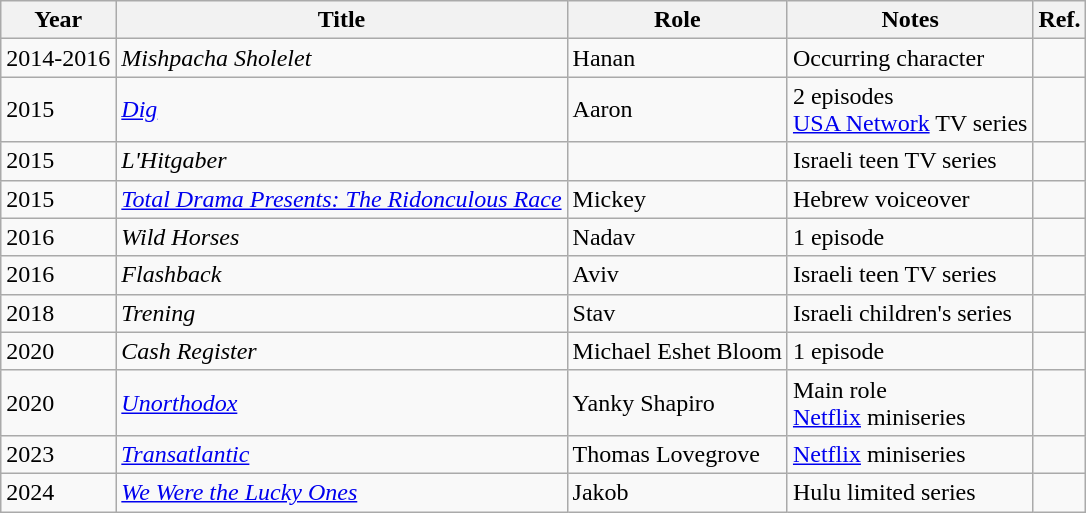<table class="wikitable">
<tr>
<th>Year</th>
<th>Title</th>
<th>Role</th>
<th>Notes</th>
<th>Ref.</th>
</tr>
<tr>
<td>2014-2016</td>
<td><em>Mishpacha Sholelet</em></td>
<td>Hanan</td>
<td>Occurring character</td>
<td></td>
</tr>
<tr>
<td>2015</td>
<td><em><a href='#'>Dig</a></em></td>
<td>Aaron</td>
<td>2 episodes <br><a href='#'>USA Network</a> TV series</td>
<td></td>
</tr>
<tr>
<td>2015</td>
<td><em>L'Hitgaber</em></td>
<td></td>
<td>Israeli teen TV series</td>
<td></td>
</tr>
<tr>
<td>2015</td>
<td><em><a href='#'>Total Drama Presents: The Ridonculous Race</a></em></td>
<td>Mickey</td>
<td>Hebrew voiceover</td>
<td></td>
</tr>
<tr>
<td>2016</td>
<td><em>Wild Horses</em></td>
<td>Nadav</td>
<td>1 episode</td>
<td></td>
</tr>
<tr>
<td>2016</td>
<td><em>Flashback</em></td>
<td>Aviv</td>
<td>Israeli teen TV series</td>
<td></td>
</tr>
<tr>
<td>2018</td>
<td><em>Trening</em></td>
<td>Stav</td>
<td>Israeli children's series</td>
<td></td>
</tr>
<tr>
<td>2020</td>
<td><em>Cash Register</em></td>
<td>Michael Eshet Bloom</td>
<td>1 episode</td>
<td></td>
</tr>
<tr>
<td>2020</td>
<td><em><a href='#'>Unorthodox</a></em></td>
<td>Yanky Shapiro</td>
<td>Main role <br><a href='#'>Netflix</a> miniseries</td>
<td></td>
</tr>
<tr>
<td>2023</td>
<td><em><a href='#'>Transatlantic</a></em></td>
<td>Thomas Lovegrove</td>
<td><a href='#'>Netflix</a> miniseries</td>
<td></td>
</tr>
<tr>
<td>2024</td>
<td><em><a href='#'>We Were the Lucky Ones</a></em></td>
<td>Jakob</td>
<td>Hulu limited series</td>
<td></td>
</tr>
</table>
